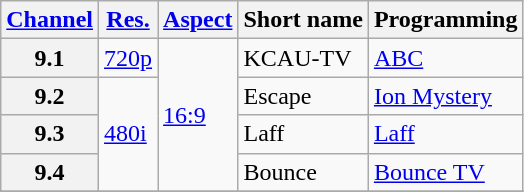<table class="wikitable">
<tr>
<th scope = "col"><a href='#'>Channel</a></th>
<th scope = "col"><a href='#'>Res.</a></th>
<th scope = "col"><a href='#'>Aspect</a></th>
<th scope = "col">Short name</th>
<th scope = "col">Programming</th>
</tr>
<tr>
<th scope = "row">9.1</th>
<td><a href='#'>720p</a></td>
<td rowspan="4"><a href='#'>16:9</a></td>
<td>KCAU-TV</td>
<td><a href='#'>ABC</a></td>
</tr>
<tr>
<th scope = "row">9.2</th>
<td rowspan="3"><a href='#'>480i</a></td>
<td>Escape</td>
<td><a href='#'>Ion Mystery</a></td>
</tr>
<tr>
<th scope = "row">9.3</th>
<td>Laff</td>
<td><a href='#'>Laff</a></td>
</tr>
<tr>
<th scope = "row">9.4</th>
<td>Bounce</td>
<td><a href='#'>Bounce TV</a></td>
</tr>
<tr>
</tr>
</table>
